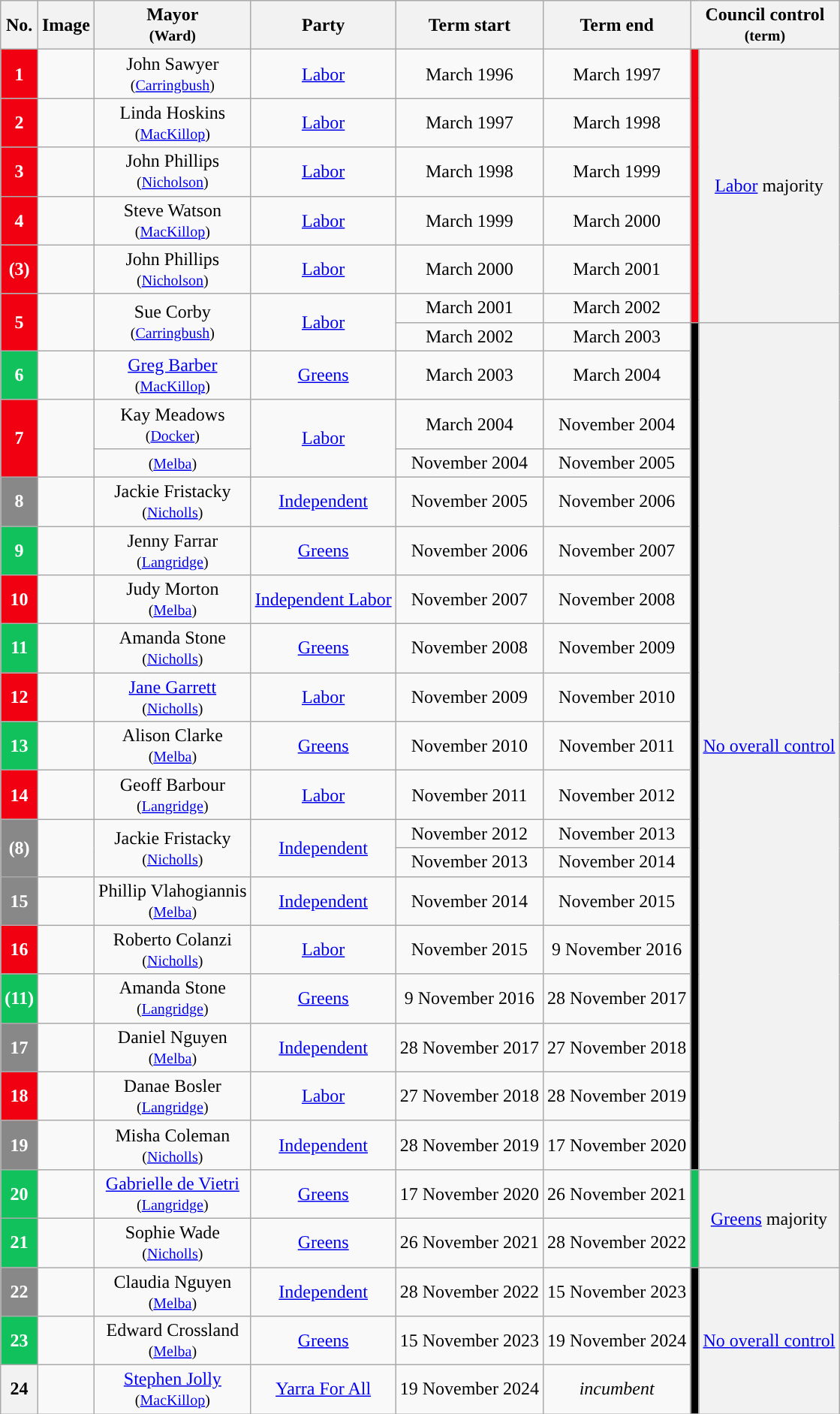<table class="wikitable">
<tr>
<th>No.</th>
<th>Image</th>
<th>Mayor <br> <small> (Ward) </small></th>
<th>Party</th>
<th>Term start</th>
<th>Term end</th>
<th colspan="3">Council control <br> <small> (term) </small></th>
</tr>
<tr>
<th style="background:#F00011; color:white">1</th>
<td align="center"></td>
<td align="center">John Sawyer <br> <small> (<a href='#'>Carringbush</a>) </small></td>
<td align="center"><a href='#'>Labor</a></td>
<td align="center">March 1996</td>
<td align="center">March 1997</td>
<td rowspan="6" style="background-color:#F00011; border-bottom:solid 0 gray"></td>
<th rowspan="6" style="font-weight:normal"><a href='#'>Labor</a> majority <br> <small></small></th>
</tr>
<tr>
<th style="background:#F00011; color:white">2</th>
<td align="center"></td>
<td align="center">Linda Hoskins <br> <small> (<a href='#'>MacKillop</a>) </small></td>
<td align="center"><a href='#'>Labor</a></td>
<td align="center">March 1997</td>
<td align="center">March 1998</td>
</tr>
<tr>
<th style="background:#F00011; color:white">3</th>
<td align="center"></td>
<td align="center">John Phillips <br> <small> (<a href='#'>Nicholson</a>) </small></td>
<td align="center"><a href='#'>Labor</a></td>
<td align="center">March 1998</td>
<td align="center">March 1999</td>
</tr>
<tr>
<th style="background:#F00011; color:white">4</th>
<td align="center"></td>
<td align="center">Steve Watson <br> <small> (<a href='#'>MacKillop</a>) </small></td>
<td align="center"><a href='#'>Labor</a></td>
<td align="center">March 1999</td>
<td align="center">March 2000</td>
</tr>
<tr>
<th style="background:#F00011; color:white">(3)</th>
<td align="center"></td>
<td align="center">John Phillips <br> <small> (<a href='#'>Nicholson</a>) </small></td>
<td align="center"><a href='#'>Labor</a></td>
<td align="center">March 2000</td>
<td align="center">March 2001</td>
</tr>
<tr>
<th rowspan="2"; style="background:#F00011; color:white">5</th>
<td rowspan="2"; align="center"></td>
<td rowspan="2"; align="center">Sue Corby <br> <small> (<a href='#'>Carringbush</a>) </small></td>
<td rowspan="2"; align="center"><a href='#'>Labor</a></td>
<td align="center">March 2001</td>
<td align="center">March 2002</td>
</tr>
<tr>
<td align="center">March 2002</td>
<td align="center">March 2003</td>
<td rowspan="19" style="background-color:#000000; border-bottom:solid 0 gray"></td>
<th rowspan="19" style="font-weight:normal"><a href='#'>No overall control</a> <br> <small></small></th>
</tr>
<tr>
<th style="background:#11C25C; color:white">6</th>
<td align="center"></td>
<td align="center"><a href='#'>Greg Barber</a> <br> <small> (<a href='#'>MacKillop</a>) </small></td>
<td align="center"><a href='#'>Greens</a></td>
<td align="center">March 2003</td>
<td align="center">March 2004</td>
</tr>
<tr>
<th rowspan="2"; style="background:#F00011; color:white">7</th>
<td rowspan="2"; align="center"></td>
<td align="center">Kay Meadows <br> <small> (<a href='#'>Docker</a>) </small></td>
<td rowspan="2"; align="center"><a href='#'>Labor</a></td>
<td align="center">March 2004</td>
<td align="center">November 2004</td>
</tr>
<tr>
<td align="center"><small> (<a href='#'>Melba</a>) </small></td>
<td align="center">November 2004</td>
<td align="center">November 2005</td>
</tr>
<tr>
<th style="background:#888888; color:white">8</th>
<td align="center"></td>
<td align="center">Jackie Fristacky	<br> <small> (<a href='#'>Nicholls</a>) </small></td>
<td align="center"><a href='#'>Independent</a></td>
<td align="center">November 2005</td>
<td align="center">November 2006</td>
</tr>
<tr>
<th style="background:#11C25C; color:white">9</th>
<td align="center"></td>
<td align="center">Jenny Farrar <br> <small> (<a href='#'>Langridge</a>) </small></td>
<td align="center"><a href='#'>Greens</a></td>
<td align="center">November 2006</td>
<td align="center">November 2007</td>
</tr>
<tr>
<th style="background:#F00011; color:white">10</th>
<td align="center"></td>
<td align="center">Judy Morton <br> <small> (<a href='#'>Melba</a>) </small></td>
<td align="center"><a href='#'>Independent Labor</a></td>
<td align="center">November 2007</td>
<td align="center">November 2008</td>
</tr>
<tr>
<th style="background:#11C25C; color:white">11</th>
<td align="center"></td>
<td align="center">Amanda Stone	<br> <small> (<a href='#'>Nicholls</a>) </small></td>
<td align="center"><a href='#'>Greens</a></td>
<td align="center">November 2008</td>
<td align="center">November 2009</td>
</tr>
<tr>
<th style="background:#F00011; color:white">12</th>
<td align="center"></td>
<td align="center"><a href='#'>Jane Garrett</a> <br> <small> (<a href='#'>Nicholls</a>) </small></td>
<td align="center"><a href='#'>Labor</a></td>
<td align="center">November 2009</td>
<td align="center">November 2010</td>
</tr>
<tr>
<th style="background:#11C25C; color:white">13</th>
<td align="center"></td>
<td align="center">Alison Clarke <br> <small> (<a href='#'>Melba</a>) </small></td>
<td align="center"><a href='#'>Greens</a></td>
<td align="center">November 2010</td>
<td align="center">November 2011</td>
</tr>
<tr>
<th style="background:#F00011; color:white">14</th>
<td align="center"></td>
<td align="center">Geoff Barbour <br> <small> (<a href='#'>Langridge</a>) </small></td>
<td align="center"><a href='#'>Labor</a></td>
<td align="center">November 2011</td>
<td align="center">November 2012</td>
</tr>
<tr>
<th rowspan="2"; style="background:#888888; color:white">(8)</th>
<td rowspan="2"; align="center"></td>
<td rowspan="2"; align="center">Jackie Fristacky <br> <small> (<a href='#'>Nicholls</a>) </small></td>
<td rowspan="2"; align="center"><a href='#'>Independent</a></td>
<td align="center">November 2012</td>
<td align="center">November 2013</td>
</tr>
<tr>
<td align="center">November 2013</td>
<td align="center">November 2014</td>
</tr>
<tr>
<th style="background:#888888; color:white">15</th>
<td align="center"></td>
<td align="center">Phillip Vlahogiannis <br> <small> (<a href='#'>Melba</a>) </small></td>
<td align="center"><a href='#'>Independent</a></td>
<td align="center">November 2014</td>
<td align="center">November 2015</td>
</tr>
<tr>
<th style="background:#F00011; color:white">16</th>
<td align="center"></td>
<td align="center">Roberto Colanzi <br> <small> (<a href='#'>Nicholls</a>) </small></td>
<td align="center"><a href='#'>Labor</a></td>
<td align="center">November 2015</td>
<td align="center">9 November 2016</td>
</tr>
<tr>
<th style="background:#11C25C; color:white">(11)</th>
<td align="center"></td>
<td align="center">Amanda Stone	<br> <small> (<a href='#'>Langridge</a>) </small></td>
<td align="center"><a href='#'>Greens</a></td>
<td align="center">9 November 2016</td>
<td align="center">28 November 2017</td>
</tr>
<tr>
<th style="background:#888888; color:white">17</th>
<td align="center"></td>
<td align="center">Daniel Nguyen <br> <small> (<a href='#'>Melba</a>) </small></td>
<td align="center"><a href='#'>Independent</a></td>
<td align="center">28 November 2017</td>
<td align="center">27 November 2018</td>
</tr>
<tr>
<th style="background:#F00011; color:white">18</th>
<td align="center"></td>
<td align="center">Danae Bosler <br> <small> (<a href='#'>Langridge</a>) </small></td>
<td align="center"><a href='#'>Labor</a></td>
<td align="center">27 November 2018</td>
<td align="center">28 November 2019</td>
</tr>
<tr>
<th style="background:#888888; color:white">19</th>
<td align="center"></td>
<td align="center">Misha Coleman <br> <small> (<a href='#'>Nicholls</a>) </small></td>
<td align="center"><a href='#'>Independent</a></td>
<td align="center">28 November 2019</td>
<td align="center">17 November 2020</td>
</tr>
<tr>
<th style="background:#11C25C; color:white">20</th>
<td align="center"></td>
<td align="center"><a href='#'>Gabrielle de Vietri</a> <br> <small> (<a href='#'>Langridge</a>) </small></td>
<td align="center"><a href='#'>Greens</a></td>
<td align="center">17 November 2020</td>
<td align="center">26 November 2021</td>
<td rowspan="2" style="background-color:#11C25C; border-bottom:solid 0 gray"></td>
<th rowspan="2" style="font-weight:normal"><a href='#'>Greens</a> majority <br> <small></small></th>
</tr>
<tr>
<th style="background:#11C25C; color:white">21</th>
<td align="center"></td>
<td align="center">Sophie Wade <br> <small> (<a href='#'>Nicholls</a>) </small></td>
<td align="center"><a href='#'>Greens</a></td>
<td align="center">26 November 2021</td>
<td align="center">28 November 2022</td>
</tr>
<tr>
<th style="background:#888888; color:white">22</th>
<td align="center"></td>
<td align="center">Claudia Nguyen <br> <small> (<a href='#'>Melba</a>) </small></td>
<td align="center"><a href='#'>Independent</a></td>
<td align="center">28 November 2022</td>
<td align="center">15 November 2023</td>
<td rowspan="4" style="background-color:#000000; border-bottom:solid 0 gray"></td>
<th rowspan="4" style="font-weight:normal"><a href='#'>No overall control</a> <br> <small></small></th>
</tr>
<tr>
<th style="background:#11C25C; color:white">23</th>
<td align="center"></td>
<td align="center">Edward Crossland	<br> <small> (<a href='#'>Melba</a>) </small></td>
<td align="center"><a href='#'>Greens</a></td>
<td align="center">15 November 2023</td>
<td align="center">19 November 2024</td>
</tr>
<tr>
<th style="background:">24</th>
<td align="center"></td>
<td align="center"><a href='#'>Stephen Jolly</a> <br> <small> (<a href='#'>MacKillop</a>) </small></td>
<td align="center"><a href='#'>Yarra For All</a></td>
<td align="center">19 November 2024</td>
<td align="center"><em>incumbent</em></td>
</tr>
</table>
